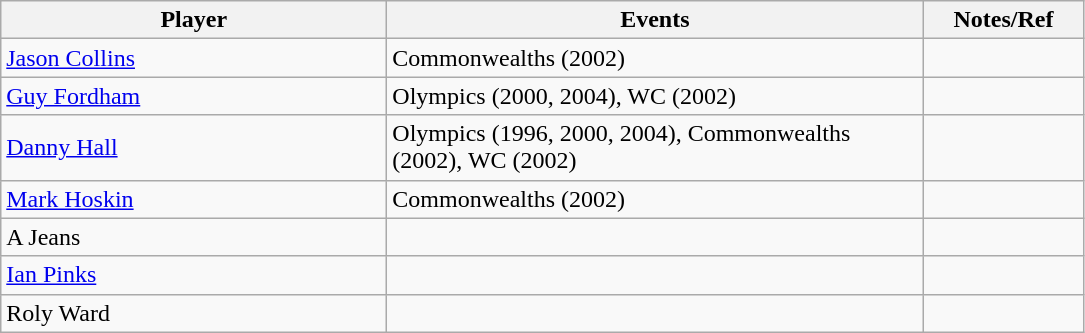<table class="wikitable">
<tr>
<th width=250>Player</th>
<th width=350>Events</th>
<th width=100>Notes/Ref</th>
</tr>
<tr>
<td> <a href='#'>Jason Collins</a></td>
<td>Commonwealths (2002)</td>
<td></td>
</tr>
<tr>
<td> <a href='#'>Guy Fordham</a></td>
<td>Olympics (2000, 2004), WC (2002)</td>
<td></td>
</tr>
<tr>
<td> <a href='#'>Danny Hall</a></td>
<td>Olympics (1996, 2000, 2004), Commonwealths (2002), WC (2002)</td>
<td></td>
</tr>
<tr>
<td> <a href='#'>Mark Hoskin</a></td>
<td>Commonwealths (2002)</td>
<td></td>
</tr>
<tr>
<td> A Jeans</td>
<td></td>
<td></td>
</tr>
<tr>
<td> <a href='#'>Ian Pinks</a></td>
<td></td>
<td></td>
</tr>
<tr>
<td> Roly Ward</td>
<td></td>
<td></td>
</tr>
</table>
